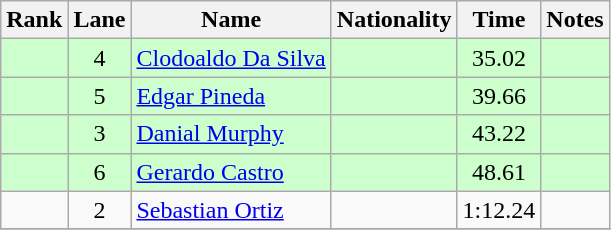<table class="wikitable sortable" style="text-align:center">
<tr>
<th>Rank</th>
<th>Lane</th>
<th>Name</th>
<th>Nationality</th>
<th>Time </th>
<th>Notes</th>
</tr>
<tr bgcolor=ccffcc>
<td></td>
<td>4</td>
<td align=left><a href='#'>Clodoaldo Da Silva</a></td>
<td align=left></td>
<td>35.02</td>
<td></td>
</tr>
<tr bgcolor=ccffcc>
<td></td>
<td>5</td>
<td align=left><a href='#'>Edgar Pineda</a></td>
<td align=left></td>
<td>39.66</td>
<td></td>
</tr>
<tr bgcolor=ccffcc>
<td></td>
<td>3</td>
<td align=left><a href='#'>Danial Murphy</a></td>
<td align=left></td>
<td>43.22</td>
<td></td>
</tr>
<tr bgcolor=ccffcc>
<td></td>
<td>6</td>
<td align=left><a href='#'>Gerardo Castro</a></td>
<td align=left></td>
<td>48.61</td>
<td></td>
</tr>
<tr>
<td></td>
<td>2</td>
<td align=left><a href='#'>Sebastian Ortiz</a></td>
<td align=left></td>
<td>1:12.24</td>
<td></td>
</tr>
<tr>
</tr>
</table>
